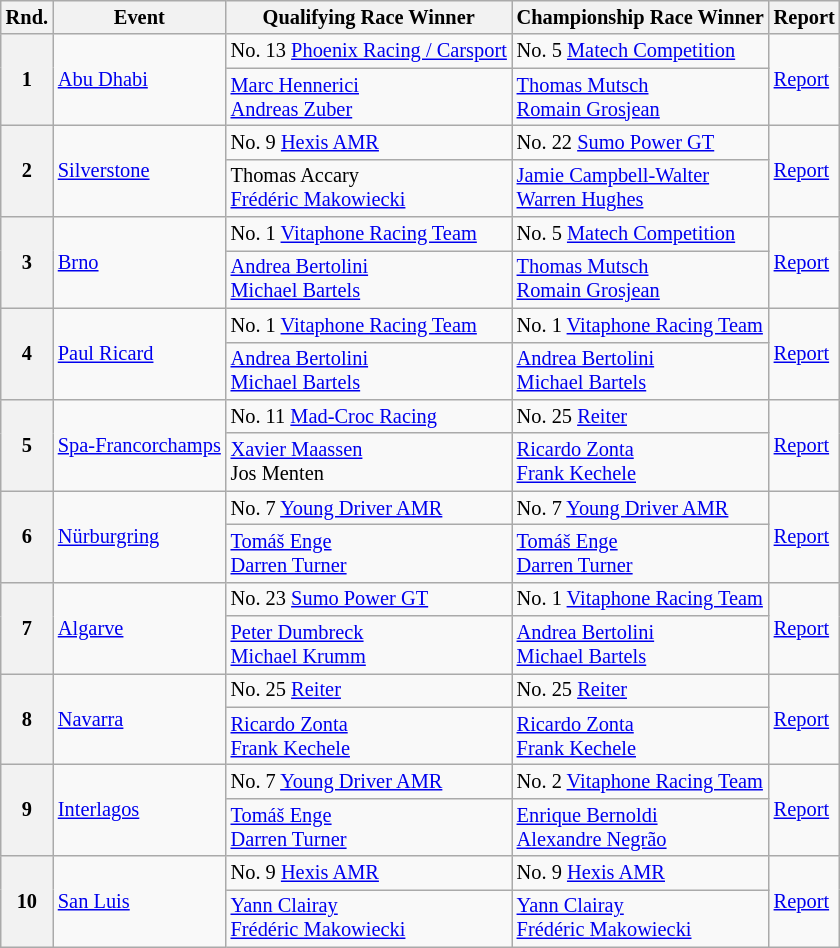<table class="wikitable" style="font-size: 85%;">
<tr>
<th>Rnd.</th>
<th>Event</th>
<th>Qualifying Race Winner</th>
<th>Championship Race Winner</th>
<th>Report</th>
</tr>
<tr>
<th rowspan=2>1</th>
<td rowspan=2><a href='#'>Abu Dhabi</a></td>
<td> No. 13 <a href='#'>Phoenix Racing / Carsport</a></td>
<td> No. 5 <a href='#'>Matech Competition</a></td>
<td rowspan=2><a href='#'>Report</a></td>
</tr>
<tr>
<td> <a href='#'>Marc Hennerici</a><br> <a href='#'>Andreas Zuber</a></td>
<td> <a href='#'>Thomas Mutsch</a><br> <a href='#'>Romain Grosjean</a></td>
</tr>
<tr>
<th rowspan=2>2</th>
<td rowspan=2><a href='#'>Silverstone</a></td>
<td> No. 9 <a href='#'>Hexis AMR</a></td>
<td> No. 22 <a href='#'>Sumo Power GT</a></td>
<td rowspan=2><a href='#'>Report</a></td>
</tr>
<tr>
<td> Thomas Accary<br> <a href='#'>Frédéric Makowiecki</a></td>
<td> <a href='#'>Jamie Campbell-Walter</a><br> <a href='#'>Warren Hughes</a></td>
</tr>
<tr>
<th rowspan=2>3</th>
<td rowspan=2><a href='#'>Brno</a></td>
<td> No. 1 <a href='#'>Vitaphone Racing Team</a></td>
<td> No. 5 <a href='#'>Matech Competition</a></td>
<td rowspan=2><a href='#'>Report</a></td>
</tr>
<tr>
<td> <a href='#'>Andrea Bertolini</a><br> <a href='#'>Michael Bartels</a></td>
<td> <a href='#'>Thomas Mutsch</a><br> <a href='#'>Romain Grosjean</a></td>
</tr>
<tr>
<th rowspan=2>4</th>
<td rowspan=2><a href='#'>Paul Ricard</a></td>
<td> No. 1 <a href='#'>Vitaphone Racing Team</a></td>
<td> No. 1 <a href='#'>Vitaphone Racing Team</a></td>
<td rowspan=2><a href='#'>Report</a></td>
</tr>
<tr>
<td> <a href='#'>Andrea Bertolini</a><br> <a href='#'>Michael Bartels</a></td>
<td> <a href='#'>Andrea Bertolini</a><br> <a href='#'>Michael Bartels</a></td>
</tr>
<tr>
<th rowspan=2>5</th>
<td rowspan=2><a href='#'>Spa-Francorchamps</a></td>
<td> No. 11 <a href='#'>Mad-Croc Racing</a></td>
<td> No. 25 <a href='#'>Reiter</a></td>
<td rowspan=2><a href='#'>Report</a></td>
</tr>
<tr>
<td> <a href='#'>Xavier Maassen</a><br> Jos Menten</td>
<td> <a href='#'>Ricardo Zonta</a><br> <a href='#'>Frank Kechele</a></td>
</tr>
<tr>
<th rowspan=2>6</th>
<td rowspan=2><a href='#'>Nürburgring</a></td>
<td> No. 7 <a href='#'>Young Driver AMR</a></td>
<td> No. 7 <a href='#'>Young Driver AMR</a></td>
<td rowspan=2><a href='#'>Report</a></td>
</tr>
<tr>
<td> <a href='#'>Tomáš Enge</a><br> <a href='#'>Darren Turner</a></td>
<td> <a href='#'>Tomáš Enge</a><br> <a href='#'>Darren Turner</a></td>
</tr>
<tr>
<th rowspan=2>7</th>
<td rowspan=2><a href='#'>Algarve</a></td>
<td> No. 23 <a href='#'>Sumo Power GT</a></td>
<td> No. 1 <a href='#'>Vitaphone Racing Team</a></td>
<td rowspan=2><a href='#'>Report</a></td>
</tr>
<tr>
<td> <a href='#'>Peter Dumbreck</a><br> <a href='#'>Michael Krumm</a></td>
<td> <a href='#'>Andrea Bertolini</a><br> <a href='#'>Michael Bartels</a></td>
</tr>
<tr>
<th rowspan=2>8</th>
<td rowspan=2><a href='#'>Navarra</a></td>
<td> No. 25 <a href='#'>Reiter</a></td>
<td> No. 25 <a href='#'>Reiter</a></td>
<td rowspan=2><a href='#'>Report</a></td>
</tr>
<tr>
<td> <a href='#'>Ricardo Zonta</a><br> <a href='#'>Frank Kechele</a></td>
<td> <a href='#'>Ricardo Zonta</a><br> <a href='#'>Frank Kechele</a></td>
</tr>
<tr>
<th rowspan=2>9</th>
<td rowspan=2><a href='#'>Interlagos</a></td>
<td> No. 7 <a href='#'>Young Driver AMR</a></td>
<td> No. 2 <a href='#'>Vitaphone Racing Team</a></td>
<td rowspan=2><a href='#'>Report</a></td>
</tr>
<tr>
<td> <a href='#'>Tomáš Enge</a><br> <a href='#'>Darren Turner</a></td>
<td> <a href='#'>Enrique Bernoldi</a><br> <a href='#'>Alexandre Negrão</a></td>
</tr>
<tr>
<th rowspan=2>10</th>
<td rowspan=2><a href='#'>San Luis</a></td>
<td> No. 9 <a href='#'>Hexis AMR</a></td>
<td> No. 9 <a href='#'>Hexis AMR</a></td>
<td rowspan=2><a href='#'>Report</a></td>
</tr>
<tr>
<td> <a href='#'>Yann Clairay</a><br> <a href='#'>Frédéric Makowiecki</a></td>
<td> <a href='#'>Yann Clairay</a><br> <a href='#'>Frédéric Makowiecki</a></td>
</tr>
</table>
